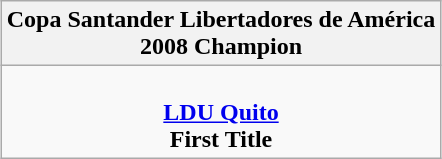<table class="wikitable" style="text-align: center; margin: 0 auto;">
<tr>
<th>Copa Santander Libertadores de América<br>2008 Champion</th>
</tr>
<tr>
<td><br><strong><a href='#'>LDU Quito</a></strong><br><strong>First Title</strong></td>
</tr>
</table>
